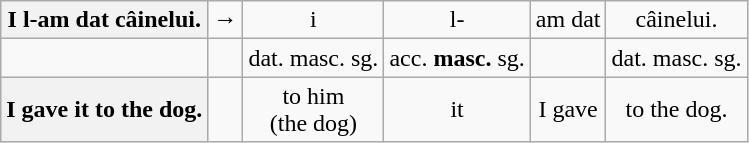<table class="wikitable" style="text-align: center;">
<tr>
<th>I l-am dat câinelui.</th>
<td>→</td>
<td>i</td>
<td>l-</td>
<td>am dat</td>
<td>câinelui.</td>
</tr>
<tr>
<td></td>
<td></td>
<td>dat. masc. sg.</td>
<td>acc. <strong>masc.</strong> sg.</td>
<td></td>
<td>dat. masc. sg.</td>
</tr>
<tr>
<th>I gave it to the dog.</th>
<td></td>
<td>to him<br>(the dog)</td>
<td>it</td>
<td>I gave</td>
<td>to the dog.</td>
</tr>
</table>
